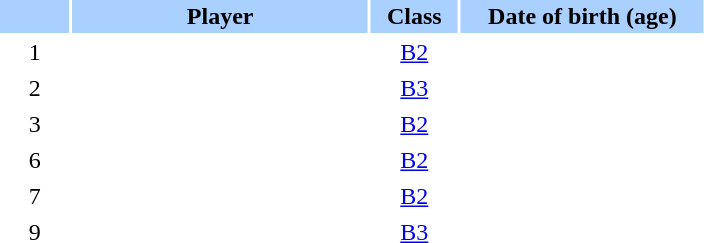<table class="sortable" border="0" cellspacing="2" cellpadding="2">
<tr style="background-color:#AAD0FF">
<th width=8%></th>
<th width=34%>Player</th>
<th width=10%>Class</th>
<th width=28%>Date of birth (age)</th>
</tr>
<tr>
<td style="text-align: center;">1</td>
<td></td>
<td style="text-align: center;"><a href='#'>B2</a></td>
<td style="text-align: center;"></td>
</tr>
<tr>
<td style="text-align: center;">2</td>
<td></td>
<td style="text-align: center;"><a href='#'>B3</a></td>
<td style="text-align: center;"></td>
</tr>
<tr>
<td style="text-align: center;">3</td>
<td></td>
<td style="text-align: center;"><a href='#'>B2</a></td>
<td style="text-align: center;"></td>
</tr>
<tr>
<td style="text-align: center;">6</td>
<td></td>
<td style="text-align: center;"><a href='#'>B2</a></td>
<td style="text-align: center;"></td>
</tr>
<tr>
<td style="text-align: center;">7</td>
<td></td>
<td style="text-align: center;"><a href='#'>B2</a></td>
<td style="text-align: center;"></td>
</tr>
<tr>
<td style="text-align: center;">9</td>
<td></td>
<td style="text-align: center;"><a href='#'>B3</a></td>
<td style="text-align: center;"></td>
</tr>
</table>
